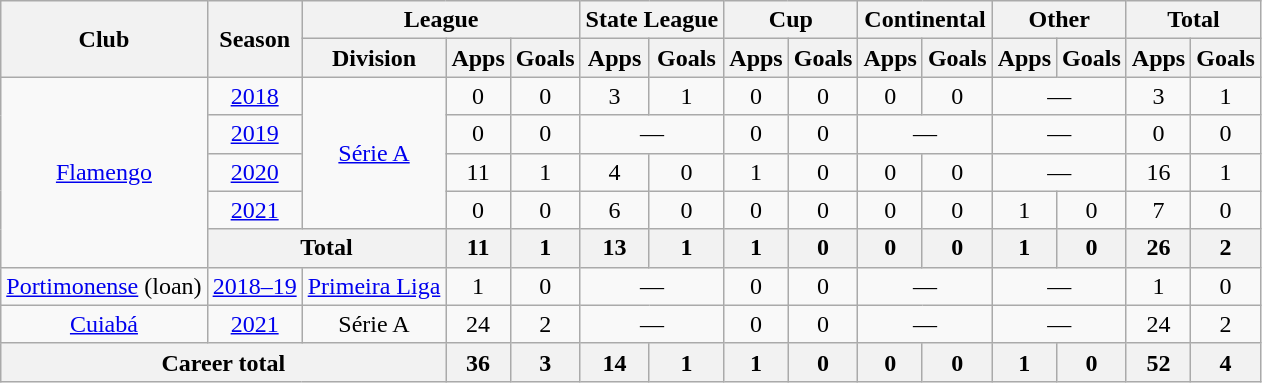<table class="wikitable" style="text-align: center;">
<tr>
<th rowspan="2">Club</th>
<th rowspan="2">Season</th>
<th colspan="3">League</th>
<th colspan="2">State League</th>
<th colspan="2">Cup</th>
<th colspan="2">Continental</th>
<th colspan="2">Other</th>
<th colspan="2">Total</th>
</tr>
<tr>
<th>Division</th>
<th>Apps</th>
<th>Goals</th>
<th>Apps</th>
<th>Goals</th>
<th>Apps</th>
<th>Goals</th>
<th>Apps</th>
<th>Goals</th>
<th>Apps</th>
<th>Goals</th>
<th>Apps</th>
<th>Goals</th>
</tr>
<tr>
<td rowspan="5"><a href='#'>Flamengo</a></td>
<td><a href='#'>2018</a></td>
<td rowspan="4"><a href='#'>Série A</a></td>
<td>0</td>
<td>0</td>
<td>3</td>
<td>1</td>
<td>0</td>
<td>0</td>
<td>0</td>
<td>0</td>
<td colspan="2">—</td>
<td>3</td>
<td>1</td>
</tr>
<tr>
<td><a href='#'>2019</a></td>
<td>0</td>
<td>0</td>
<td colspan="2">—</td>
<td>0</td>
<td>0</td>
<td colspan="2">—</td>
<td colspan="2">—</td>
<td>0</td>
<td>0</td>
</tr>
<tr>
<td><a href='#'>2020</a></td>
<td>11</td>
<td>1</td>
<td>4</td>
<td>0</td>
<td>1</td>
<td>0</td>
<td>0</td>
<td>0</td>
<td colspan="2">—</td>
<td>16</td>
<td>1</td>
</tr>
<tr>
<td><a href='#'>2021</a></td>
<td>0</td>
<td>0</td>
<td>6</td>
<td>0</td>
<td>0</td>
<td>0</td>
<td>0</td>
<td>0</td>
<td>1</td>
<td>0</td>
<td>7</td>
<td>0</td>
</tr>
<tr>
<th colspan="2">Total</th>
<th>11</th>
<th>1</th>
<th>13</th>
<th>1</th>
<th>1</th>
<th>0</th>
<th>0</th>
<th>0</th>
<th>1</th>
<th>0</th>
<th>26</th>
<th>2</th>
</tr>
<tr>
<td><a href='#'>Portimonense</a> (loan)</td>
<td><a href='#'>2018–19</a></td>
<td><a href='#'>Primeira Liga</a></td>
<td>1</td>
<td>0</td>
<td colspan="2">—</td>
<td>0</td>
<td>0</td>
<td colspan="2">—</td>
<td colspan="2">—</td>
<td>1</td>
<td>0</td>
</tr>
<tr>
<td><a href='#'>Cuiabá</a></td>
<td><a href='#'>2021</a></td>
<td>Série A</td>
<td>24</td>
<td>2</td>
<td colspan="2">—</td>
<td>0</td>
<td>0</td>
<td colspan="2">—</td>
<td colspan="2">—</td>
<td>24</td>
<td>2</td>
</tr>
<tr>
<th colspan="3">Career total</th>
<th>36</th>
<th>3</th>
<th>14</th>
<th>1</th>
<th>1</th>
<th>0</th>
<th>0</th>
<th>0</th>
<th>1</th>
<th>0</th>
<th>52</th>
<th>4</th>
</tr>
</table>
